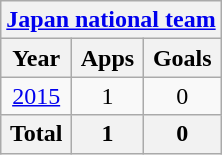<table class="wikitable" style="text-align:center">
<tr>
<th colspan=3><a href='#'>Japan national team</a></th>
</tr>
<tr>
<th>Year</th>
<th>Apps</th>
<th>Goals</th>
</tr>
<tr>
<td><a href='#'>2015</a></td>
<td>1</td>
<td>0</td>
</tr>
<tr>
<th>Total</th>
<th>1</th>
<th>0</th>
</tr>
</table>
